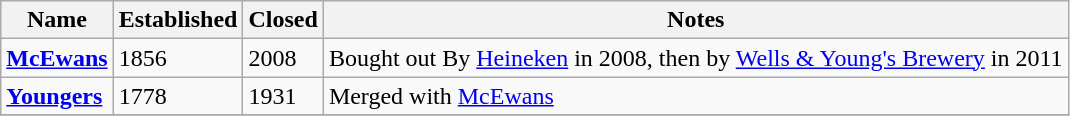<table class="wikitable" border="1">
<tr>
<th>Name</th>
<th>Established</th>
<th>Closed</th>
<th>Notes</th>
</tr>
<tr>
<td><strong><a href='#'>McEwans</a></strong></td>
<td>1856</td>
<td>2008</td>
<td>Bought out By <a href='#'>Heineken</a> in 2008, then by <a href='#'>Wells & Young's Brewery</a> in 2011</td>
</tr>
<tr>
<td><strong><a href='#'>Youngers</a></strong></td>
<td>1778</td>
<td>1931</td>
<td>Merged with <a href='#'>McEwans</a></td>
</tr>
<tr>
</tr>
</table>
